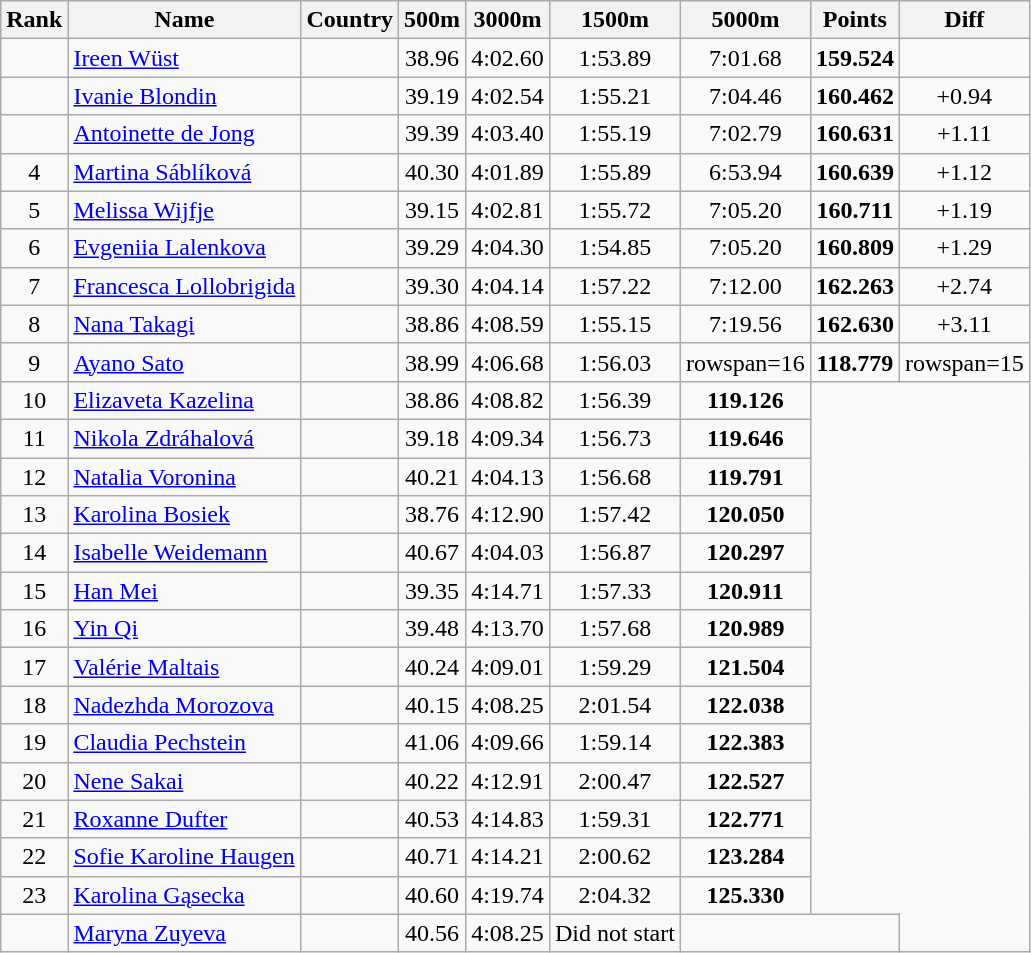<table class="wikitable sortable" style="text-align:center">
<tr>
<th>Rank</th>
<th>Name</th>
<th>Country</th>
<th>500m</th>
<th>3000m</th>
<th>1500m</th>
<th>5000m</th>
<th>Points</th>
<th>Diff</th>
</tr>
<tr>
<td></td>
<td align=left><a href='#'>Ireen Wüst</a></td>
<td align=left></td>
<td>38.96</td>
<td>4:02.60</td>
<td>1:53.89</td>
<td>7:01.68</td>
<td><strong>159.524</strong></td>
<td></td>
</tr>
<tr>
<td></td>
<td align=left><a href='#'>Ivanie Blondin</a></td>
<td align=left></td>
<td>39.19</td>
<td>4:02.54</td>
<td>1:55.21</td>
<td>7:04.46</td>
<td><strong>160.462</strong></td>
<td>+0.94</td>
</tr>
<tr>
<td></td>
<td align=left><a href='#'>Antoinette de Jong</a></td>
<td align=left></td>
<td>39.39</td>
<td>4:03.40</td>
<td>1:55.19</td>
<td>7:02.79</td>
<td><strong>160.631</strong></td>
<td>+1.11</td>
</tr>
<tr>
<td>4</td>
<td align=left><a href='#'>Martina Sáblíková</a></td>
<td align=left></td>
<td>40.30</td>
<td>4:01.89</td>
<td>1:55.89</td>
<td>6:53.94</td>
<td><strong>160.639</strong></td>
<td>+1.12</td>
</tr>
<tr>
<td>5</td>
<td align=left><a href='#'>Melissa Wijfje</a></td>
<td align=left></td>
<td>39.15</td>
<td>4:02.81</td>
<td>1:55.72</td>
<td>7:05.20</td>
<td><strong>160.711</strong></td>
<td>+1.19</td>
</tr>
<tr>
<td>6</td>
<td align=left><a href='#'>Evgeniia Lalenkova</a></td>
<td align=left></td>
<td>39.29</td>
<td>4:04.30</td>
<td>1:54.85</td>
<td>7:05.20</td>
<td><strong>160.809</strong></td>
<td>+1.29</td>
</tr>
<tr>
<td>7</td>
<td align=left><a href='#'>Francesca Lollobrigida</a></td>
<td align=left></td>
<td>39.30</td>
<td>4:04.14</td>
<td>1:57.22</td>
<td>7:12.00</td>
<td><strong>162.263</strong></td>
<td>+2.74</td>
</tr>
<tr>
<td>8</td>
<td align=left><a href='#'>Nana Takagi</a></td>
<td align=left></td>
<td>38.86</td>
<td>4:08.59</td>
<td>1:55.15</td>
<td>7:19.56</td>
<td><strong>162.630</strong></td>
<td>+3.11</td>
</tr>
<tr>
<td>9</td>
<td align=left><a href='#'>Ayano Sato</a></td>
<td align=left></td>
<td>38.99</td>
<td>4:06.68</td>
<td>1:56.03</td>
<td>rowspan=16 </td>
<td><strong>118.779</strong></td>
<td>rowspan=15 </td>
</tr>
<tr>
<td>10</td>
<td align=left><a href='#'>Elizaveta Kazelina</a></td>
<td align=left></td>
<td>38.86</td>
<td>4:08.82</td>
<td>1:56.39</td>
<td><strong>119.126</strong></td>
</tr>
<tr>
<td>11</td>
<td align=left><a href='#'>Nikola Zdráhalová</a></td>
<td align=left></td>
<td>39.18</td>
<td>4:09.34</td>
<td>1:56.73</td>
<td><strong>119.646</strong></td>
</tr>
<tr>
<td>12</td>
<td align=left><a href='#'>Natalia Voronina</a></td>
<td align=left></td>
<td>40.21</td>
<td>4:04.13</td>
<td>1:56.68</td>
<td><strong>119.791</strong></td>
</tr>
<tr>
<td>13</td>
<td align=left><a href='#'>Karolina Bosiek</a></td>
<td align=left></td>
<td>38.76</td>
<td>4:12.90</td>
<td>1:57.42</td>
<td><strong>120.050</strong></td>
</tr>
<tr>
<td>14</td>
<td align=left><a href='#'>Isabelle Weidemann</a></td>
<td align=left></td>
<td>40.67</td>
<td>4:04.03</td>
<td>1:56.87</td>
<td><strong>120.297</strong></td>
</tr>
<tr>
<td>15</td>
<td align=left><a href='#'>Han Mei</a></td>
<td align=left></td>
<td>39.35</td>
<td>4:14.71</td>
<td>1:57.33</td>
<td><strong>120.911</strong></td>
</tr>
<tr>
<td>16</td>
<td align=left><a href='#'>Yin Qi</a></td>
<td align=left></td>
<td>39.48</td>
<td>4:13.70</td>
<td>1:57.68</td>
<td><strong>120.989</strong></td>
</tr>
<tr>
<td>17</td>
<td align=left><a href='#'>Valérie Maltais</a></td>
<td align=left></td>
<td>40.24</td>
<td>4:09.01</td>
<td>1:59.29</td>
<td><strong>121.504</strong></td>
</tr>
<tr>
<td>18</td>
<td align=left><a href='#'>Nadezhda Morozova</a></td>
<td align=left></td>
<td>40.15</td>
<td>4:08.25</td>
<td>2:01.54</td>
<td><strong>122.038</strong></td>
</tr>
<tr>
<td>19</td>
<td align=left><a href='#'>Claudia Pechstein</a></td>
<td align=left></td>
<td>41.06</td>
<td>4:09.66</td>
<td>1:59.14</td>
<td><strong>122.383</strong></td>
</tr>
<tr>
<td>20</td>
<td align=left><a href='#'>Nene Sakai</a></td>
<td align=left></td>
<td>40.22</td>
<td>4:12.91</td>
<td>2:00.47</td>
<td><strong>122.527</strong></td>
</tr>
<tr>
<td>21</td>
<td align=left><a href='#'>Roxanne Dufter</a></td>
<td align=left></td>
<td>40.53</td>
<td>4:14.83</td>
<td>1:59.31</td>
<td><strong>122.771</strong></td>
</tr>
<tr>
<td>22</td>
<td align=left><a href='#'>Sofie Karoline Haugen</a></td>
<td align=left></td>
<td>40.71</td>
<td>4:14.21</td>
<td>2:00.62</td>
<td><strong>123.284</strong></td>
</tr>
<tr>
<td>23</td>
<td align=left><a href='#'>Karolina Gąsecka</a></td>
<td align=left></td>
<td>40.60</td>
<td>4:19.74</td>
<td>2:04.32</td>
<td><strong>125.330</strong></td>
</tr>
<tr>
<td></td>
<td align=left><a href='#'>Maryna Zuyeva</a></td>
<td align=left></td>
<td>40.56</td>
<td>4:08.25</td>
<td>Did not start</td>
<td colspan=2></td>
</tr>
</table>
